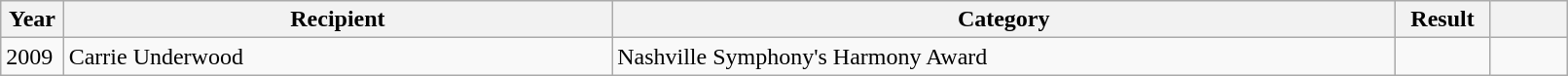<table class="wikitable plainrowheaders" style="width:85%;">
<tr>
<th scope="col" style="width:4%;">Year</th>
<th scope="col" style="width:35%;">Recipient</th>
<th scope="col" style="width:50%;">Category</th>
<th scope="col" style="width:6%;">Result</th>
<th scope="col" style="width:6%;"></th>
</tr>
<tr>
<td>2009</td>
<td>Carrie Underwood</td>
<td>Nashville Symphony's Harmony Award</td>
<td></td>
<td></td>
</tr>
</table>
